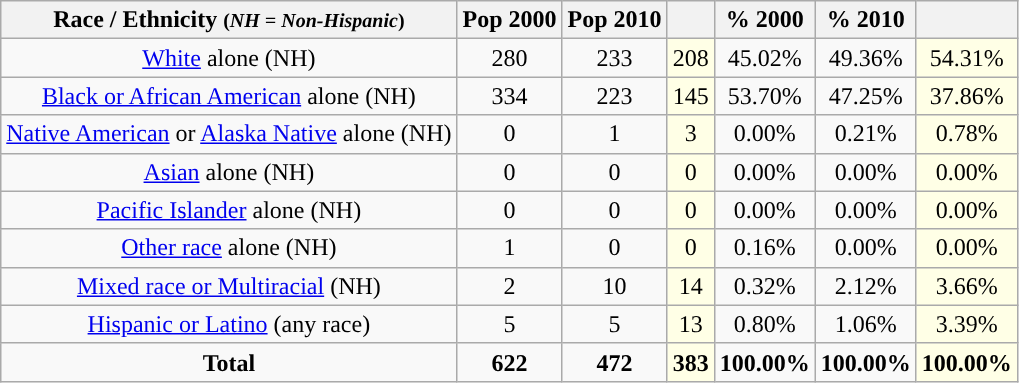<table class="wikitable" style="text-align:center;">
<tr>
<th>Race / Ethnicity <small>(<em>NH = Non-Hispanic</em>)</small></th>
<th>Pop 2000</th>
<th>Pop 2010</th>
<th></th>
<th>% 2000</th>
<th>% 2010</th>
<th></th>
</tr>
<tr>
<td><a href='#'>White</a> alone (NH)</td>
<td>280</td>
<td>233</td>
<td style='background: #ffffe6;'>208</td>
<td>45.02%</td>
<td>49.36%</td>
<td style='background: #ffffe6;'>54.31%</td>
</tr>
<tr>
<td><a href='#'>Black or African American</a> alone (NH)</td>
<td>334</td>
<td>223</td>
<td style='background: #ffffe6;'>145</td>
<td>53.70%</td>
<td>47.25%</td>
<td style='background: #ffffe6;'>37.86%</td>
</tr>
<tr>
<td><a href='#'>Native American</a> or <a href='#'>Alaska Native</a> alone (NH)</td>
<td>0</td>
<td>1</td>
<td style='background: #ffffe6;'>3</td>
<td>0.00%</td>
<td>0.21%</td>
<td style='background: #ffffe6;'>0.78%</td>
</tr>
<tr>
<td><a href='#'>Asian</a> alone (NH)</td>
<td>0</td>
<td>0</td>
<td style='background: #ffffe6;'>0</td>
<td>0.00%</td>
<td>0.00%</td>
<td style='background: #ffffe6;'>0.00%</td>
</tr>
<tr>
<td><a href='#'>Pacific Islander</a> alone (NH)</td>
<td>0</td>
<td>0</td>
<td style='background: #ffffe6;'>0</td>
<td>0.00%</td>
<td>0.00%</td>
<td style='background: #ffffe6;'>0.00%</td>
</tr>
<tr>
<td><a href='#'>Other race</a> alone (NH)</td>
<td>1</td>
<td>0</td>
<td style='background: #ffffe6;'>0</td>
<td>0.16%</td>
<td>0.00%</td>
<td style='background: #ffffe6;'>0.00%</td>
</tr>
<tr>
<td><a href='#'>Mixed race or Multiracial</a> (NH)</td>
<td>2</td>
<td>10</td>
<td style='background: #ffffe6;'>14</td>
<td>0.32%</td>
<td>2.12%</td>
<td style='background: #ffffe6;'>3.66%</td>
</tr>
<tr>
<td><a href='#'>Hispanic or Latino</a> (any race)</td>
<td>5</td>
<td>5</td>
<td style='background: #ffffe6;'>13</td>
<td>0.80%</td>
<td>1.06%</td>
<td style='background: #ffffe6;'>3.39%</td>
</tr>
<tr>
<td><strong>Total</strong></td>
<td><strong>622</strong></td>
<td><strong>472</strong></td>
<td style='background: #ffffe6;'><strong>383</strong></td>
<td><strong>100.00%</strong></td>
<td><strong>100.00%</strong></td>
<td style='background: #ffffe6;'><strong>100.00%</strong></td>
</tr>
</table>
